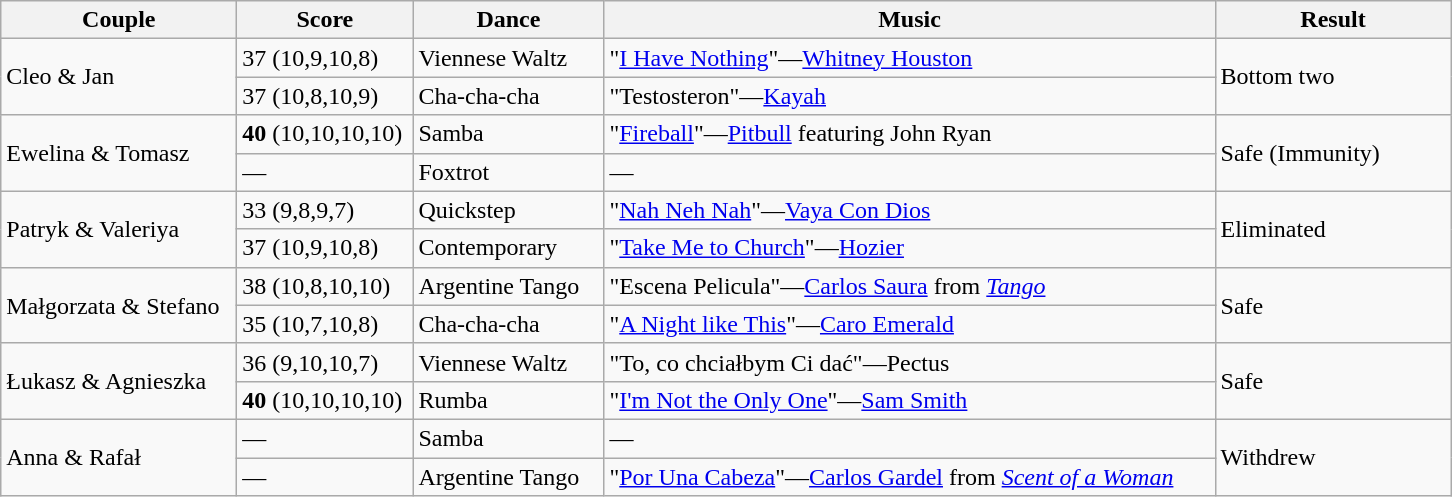<table class="wikitable">
<tr>
<th style="width:150px;">Couple</th>
<th style="width:110px;">Score</th>
<th style="width:120px;">Dance</th>
<th style="width:400px;">Music</th>
<th style="width:150px;">Result</th>
</tr>
<tr>
<td rowspan="2">Cleo & Jan</td>
<td>37 (10,9,10,8)</td>
<td>Viennese Waltz</td>
<td>"<a href='#'>I Have Nothing</a>"—<a href='#'>Whitney Houston</a></td>
<td rowspan="2">Bottom two</td>
</tr>
<tr>
<td>37 (10,8,10,9)</td>
<td>Cha-cha-cha</td>
<td>"Testosteron"—<a href='#'>Kayah</a></td>
</tr>
<tr>
<td rowspan="2">Ewelina & Tomasz</td>
<td><strong>40</strong> (10,10,10,10)</td>
<td>Samba</td>
<td>"<a href='#'>Fireball</a>"—<a href='#'>Pitbull</a> featuring John Ryan</td>
<td rowspan="2">Safe (Immunity)</td>
</tr>
<tr>
<td>—</td>
<td>Foxtrot</td>
<td>—</td>
</tr>
<tr>
<td rowspan="2">Patryk & Valeriya</td>
<td>33 (9,8,9,7)</td>
<td>Quickstep</td>
<td>"<a href='#'>Nah Neh Nah</a>"—<a href='#'>Vaya Con Dios</a></td>
<td rowspan="2">Eliminated</td>
</tr>
<tr>
<td>37 (10,9,10,8)</td>
<td>Contemporary</td>
<td>"<a href='#'>Take Me to Church</a>"—<a href='#'>Hozier</a></td>
</tr>
<tr>
<td rowspan="2">Małgorzata & Stefano</td>
<td>38 (10,8,10,10)</td>
<td>Argentine Tango</td>
<td>"Escena Pelicula"—<a href='#'>Carlos Saura</a> from <em><a href='#'>Tango</a></em></td>
<td rowspan="2">Safe</td>
</tr>
<tr>
<td>35 (10,7,10,8)</td>
<td>Cha-cha-cha</td>
<td>"<a href='#'>A Night like This</a>"—<a href='#'>Caro Emerald</a></td>
</tr>
<tr>
<td rowspan="2">Łukasz & Agnieszka</td>
<td>36 (9,10,10,7)</td>
<td>Viennese Waltz</td>
<td>"To, co chciałbym Ci dać"—Pectus</td>
<td rowspan="2">Safe</td>
</tr>
<tr>
<td><strong>40</strong> (10,10,10,10)</td>
<td>Rumba</td>
<td>"<a href='#'>I'm Not the Only One</a>"—<a href='#'>Sam Smith</a></td>
</tr>
<tr>
<td rowspan="2">Anna & Rafał</td>
<td>—</td>
<td>Samba</td>
<td>—</td>
<td rowspan="2">Withdrew</td>
</tr>
<tr>
<td>—</td>
<td>Argentine Tango</td>
<td>"<a href='#'>Por Una Cabeza</a>"—<a href='#'>Carlos Gardel</a> from <em><a href='#'>Scent of a Woman</a></em></td>
</tr>
</table>
